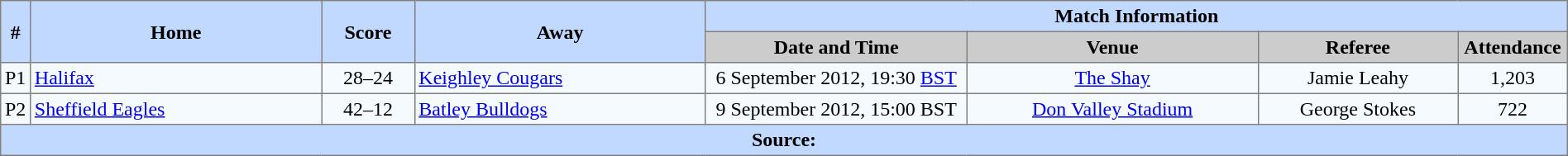<table border=1 style="border-collapse:collapse; text-align:center;" cellpadding=3 cellspacing=0 width=100%>
<tr bgcolor=#C1D8FF>
<th rowspan=2>#</th>
<th rowspan=2 width=19%>Home</th>
<th rowspan=2 width=6%>Score</th>
<th rowspan=2 width=19%>Away</th>
<th colspan=6>Match Information</th>
</tr>
<tr bgcolor=#CCCCCC>
<th width=17%>Date and Time</th>
<th width=19%>Venue</th>
<th width=13%>Referee</th>
<th width=7%>Attendance</th>
</tr>
<tr bgcolor=#F5FAFF>
<td>P1</td>
<td align=left> <a href='#'>Halifax</a></td>
<td>28–24</td>
<td align=left> <a href='#'>Keighley Cougars</a></td>
<td>6 September 2012, 19:30 <a href='#'>BST</a></td>
<td><a href='#'>The Shay</a></td>
<td>Jamie Leahy</td>
<td>1,203</td>
</tr>
<tr bgcolor=#F5FAFF>
<td>P2</td>
<td align=left> <a href='#'>Sheffield Eagles</a></td>
<td>42–12</td>
<td align=left> <a href='#'>Batley Bulldogs</a></td>
<td>9 September 2012, 15:00 BST</td>
<td><a href='#'>Don Valley Stadium</a></td>
<td>George Stokes</td>
<td>722</td>
</tr>
<tr bgcolor=#C1D8FF>
<th colspan="10">Source:</th>
</tr>
</table>
